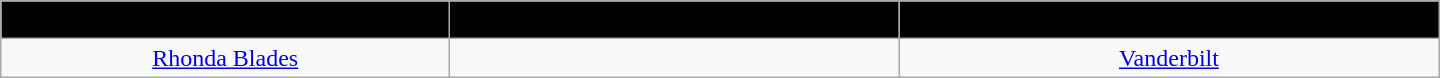<table class="wikitable" style="text-align:center; width:60em">
<tr>
<th style="background: #010101" width="10%"><span>Player</span></th>
<th style="background: #010101" width="10%"><span>Nationality</span></th>
<th style="background: #010101" width="10%"><span>School/Team/Country</span></th>
</tr>
<tr>
<td><a href='#'>Rhonda Blades</a></td>
<td></td>
<td><a href='#'>Vanderbilt</a></td>
</tr>
</table>
